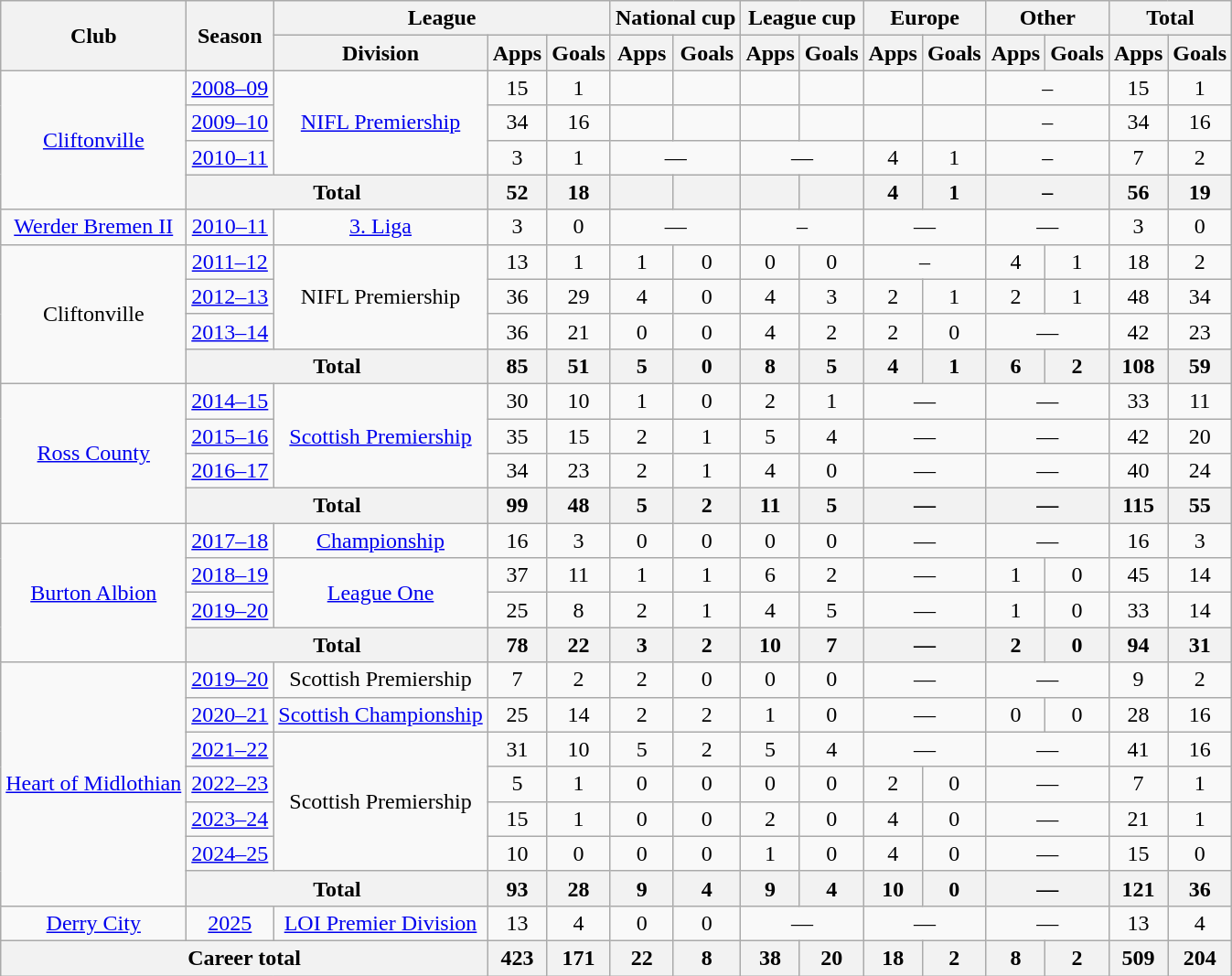<table class="wikitable" style="text-align:center">
<tr>
<th rowspan="2">Club</th>
<th rowspan="2">Season</th>
<th colspan="3">League</th>
<th colspan="2">National cup</th>
<th colspan="2">League cup</th>
<th colspan="2">Europe</th>
<th colspan="2">Other</th>
<th colspan="2">Total</th>
</tr>
<tr>
<th>Division</th>
<th>Apps</th>
<th>Goals</th>
<th>Apps</th>
<th>Goals</th>
<th>Apps</th>
<th>Goals</th>
<th>Apps</th>
<th>Goals</th>
<th>Apps</th>
<th>Goals</th>
<th>Apps</th>
<th>Goals</th>
</tr>
<tr>
<td rowspan="4"><a href='#'>Cliftonville</a></td>
<td><a href='#'>2008–09</a></td>
<td rowspan="3"><a href='#'>NIFL Premiership</a></td>
<td>15</td>
<td>1</td>
<td></td>
<td></td>
<td></td>
<td></td>
<td></td>
<td></td>
<td colspan="2">–</td>
<td>15</td>
<td>1</td>
</tr>
<tr>
<td><a href='#'>2009–10</a></td>
<td>34</td>
<td>16</td>
<td></td>
<td></td>
<td></td>
<td></td>
<td></td>
<td></td>
<td colspan="2">–</td>
<td>34</td>
<td>16</td>
</tr>
<tr>
<td><a href='#'>2010–11</a></td>
<td>3</td>
<td>1</td>
<td colspan="2">—</td>
<td colspan="2">—</td>
<td>4</td>
<td>1</td>
<td colspan="2">–</td>
<td>7</td>
<td>2</td>
</tr>
<tr>
<th colspan="2">Total</th>
<th>52</th>
<th>18</th>
<th></th>
<th></th>
<th></th>
<th></th>
<th>4</th>
<th>1</th>
<th colspan="2">–</th>
<th>56</th>
<th>19</th>
</tr>
<tr>
<td><a href='#'>Werder Bremen II</a></td>
<td><a href='#'>2010–11</a></td>
<td><a href='#'>3. Liga</a></td>
<td>3</td>
<td>0</td>
<td colspan="2">—</td>
<td colspan="2">–</td>
<td colspan="2">—</td>
<td colspan="2">—</td>
<td>3</td>
<td>0</td>
</tr>
<tr>
<td rowspan="4">Cliftonville</td>
<td><a href='#'>2011–12</a></td>
<td rowspan="3">NIFL Premiership</td>
<td>13</td>
<td>1</td>
<td>1</td>
<td>0</td>
<td>0</td>
<td>0</td>
<td colspan="2">–</td>
<td>4</td>
<td>1</td>
<td>18</td>
<td>2</td>
</tr>
<tr>
<td><a href='#'>2012–13</a></td>
<td>36</td>
<td>29</td>
<td>4</td>
<td>0</td>
<td>4</td>
<td>3</td>
<td>2</td>
<td>1</td>
<td>2</td>
<td>1</td>
<td>48</td>
<td>34</td>
</tr>
<tr>
<td><a href='#'>2013–14</a></td>
<td>36</td>
<td>21</td>
<td>0</td>
<td>0</td>
<td>4</td>
<td>2</td>
<td>2</td>
<td>0</td>
<td colspan="2">—</td>
<td>42</td>
<td>23</td>
</tr>
<tr>
<th colspan="2">Total</th>
<th>85</th>
<th>51</th>
<th>5</th>
<th>0</th>
<th>8</th>
<th>5</th>
<th>4</th>
<th>1</th>
<th>6</th>
<th>2</th>
<th>108</th>
<th>59</th>
</tr>
<tr>
<td rowspan="4"><a href='#'>Ross County</a></td>
<td><a href='#'>2014–15</a></td>
<td rowspan=3><a href='#'>Scottish Premiership</a></td>
<td>30</td>
<td>10</td>
<td>1</td>
<td>0</td>
<td>2</td>
<td>1</td>
<td colspan="2">—</td>
<td colspan="2">—</td>
<td>33</td>
<td>11</td>
</tr>
<tr>
<td><a href='#'>2015–16</a></td>
<td>35</td>
<td>15</td>
<td>2</td>
<td>1</td>
<td>5</td>
<td>4</td>
<td colspan="2">—</td>
<td colspan="2">—</td>
<td>42</td>
<td>20</td>
</tr>
<tr>
<td><a href='#'>2016–17</a></td>
<td>34</td>
<td>23</td>
<td>2</td>
<td>1</td>
<td>4</td>
<td>0</td>
<td colspan="2">—</td>
<td colspan="2">—</td>
<td>40</td>
<td>24</td>
</tr>
<tr>
<th colspan="2">Total</th>
<th>99</th>
<th>48</th>
<th>5</th>
<th>2</th>
<th>11</th>
<th>5</th>
<th colspan="2">—</th>
<th colspan="2">—</th>
<th>115</th>
<th>55</th>
</tr>
<tr>
<td rowspan="4"><a href='#'>Burton Albion</a></td>
<td><a href='#'>2017–18</a></td>
<td><a href='#'>Championship</a></td>
<td>16</td>
<td>3</td>
<td>0</td>
<td>0</td>
<td>0</td>
<td>0</td>
<td colspan="2">—</td>
<td colspan="2">—</td>
<td>16</td>
<td>3</td>
</tr>
<tr>
<td><a href='#'>2018–19</a></td>
<td rowspan="2"><a href='#'>League One</a></td>
<td>37</td>
<td>11</td>
<td>1</td>
<td>1</td>
<td>6</td>
<td>2</td>
<td colspan="2">—</td>
<td>1</td>
<td>0</td>
<td>45</td>
<td>14</td>
</tr>
<tr>
<td><a href='#'>2019–20</a></td>
<td>25</td>
<td>8</td>
<td>2</td>
<td>1</td>
<td>4</td>
<td>5</td>
<td colspan="2">—</td>
<td>1</td>
<td>0</td>
<td>33</td>
<td>14</td>
</tr>
<tr>
<th colspan="2">Total</th>
<th>78</th>
<th>22</th>
<th>3</th>
<th>2</th>
<th>10</th>
<th>7</th>
<th colspan="2">—</th>
<th>2</th>
<th>0</th>
<th>94</th>
<th>31</th>
</tr>
<tr>
<td rowspan="7"><a href='#'>Heart of Midlothian</a></td>
<td><a href='#'>2019–20</a></td>
<td>Scottish Premiership</td>
<td>7</td>
<td>2</td>
<td>2</td>
<td>0</td>
<td>0</td>
<td>0</td>
<td colspan="2">—</td>
<td colspan="2">—</td>
<td>9</td>
<td>2</td>
</tr>
<tr>
<td><a href='#'>2020–21</a></td>
<td><a href='#'>Scottish Championship</a></td>
<td>25</td>
<td>14</td>
<td>2</td>
<td>2</td>
<td>1</td>
<td>0</td>
<td colspan="2">—</td>
<td>0</td>
<td>0</td>
<td>28</td>
<td>16</td>
</tr>
<tr>
<td><a href='#'>2021–22</a></td>
<td rowspan=4>Scottish Premiership</td>
<td>31</td>
<td>10</td>
<td>5</td>
<td>2</td>
<td>5</td>
<td>4</td>
<td colspan="2">—</td>
<td colspan="2">—</td>
<td>41</td>
<td>16</td>
</tr>
<tr>
<td><a href='#'>2022–23</a></td>
<td>5</td>
<td>1</td>
<td>0</td>
<td>0</td>
<td>0</td>
<td>0</td>
<td>2</td>
<td>0</td>
<td colspan="2">—</td>
<td>7</td>
<td>1</td>
</tr>
<tr>
<td><a href='#'>2023–24</a></td>
<td>15</td>
<td>1</td>
<td>0</td>
<td>0</td>
<td>2</td>
<td>0</td>
<td>4</td>
<td>0</td>
<td colspan="2">—</td>
<td>21</td>
<td>1</td>
</tr>
<tr>
<td><a href='#'>2024–25</a></td>
<td>10</td>
<td>0</td>
<td>0</td>
<td>0</td>
<td>1</td>
<td>0</td>
<td>4</td>
<td>0</td>
<td colspan="2">—</td>
<td>15</td>
<td>0</td>
</tr>
<tr>
<th colspan="2">Total</th>
<th>93</th>
<th>28</th>
<th>9</th>
<th>4</th>
<th>9</th>
<th>4</th>
<th>10</th>
<th>0</th>
<th colspan="2">—</th>
<th>121</th>
<th>36</th>
</tr>
<tr>
<td><a href='#'>Derry City</a></td>
<td><a href='#'>2025</a></td>
<td><a href='#'>LOI Premier Division</a></td>
<td>13</td>
<td>4</td>
<td>0</td>
<td>0</td>
<td colspan="2">—</td>
<td colspan="2">—</td>
<td colspan="2">—</td>
<td>13</td>
<td>4</td>
</tr>
<tr>
<th colspan="3">Career total</th>
<th>423</th>
<th>171</th>
<th>22</th>
<th>8</th>
<th>38</th>
<th>20</th>
<th>18</th>
<th>2</th>
<th>8</th>
<th>2</th>
<th>509</th>
<th>204</th>
</tr>
</table>
